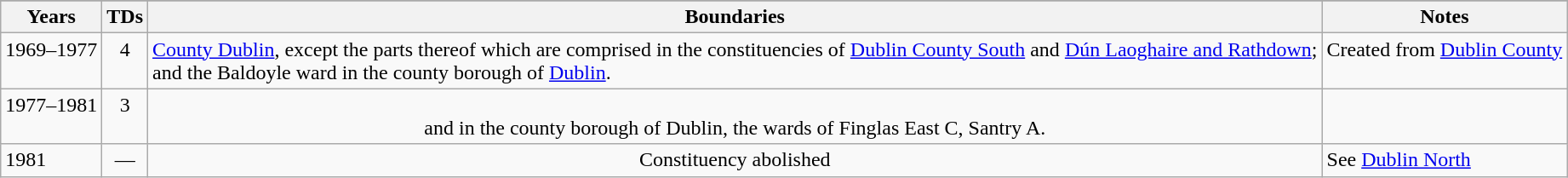<table class="wikitable">
<tr>
</tr>
<tr>
<th>Years</th>
<th>TDs</th>
<th>Boundaries</th>
<th>Notes</th>
</tr>
<tr style="vertical-align:top">
<td>1969–1977</td>
<td style="text-align:center">4</td>
<td><a href='#'>County Dublin</a>, except the parts thereof which are comprised in the constituencies of <a href='#'>Dublin County South</a> and <a href='#'>Dún Laoghaire and Rathdown</a>;<br>and the Baldoyle ward in the county borough of <a href='#'>Dublin</a>.</td>
<td>Created from <a href='#'>Dublin County</a></td>
</tr>
<tr style="vertical-align:top">
<td>1977–1981</td>
<td style="text-align:center">3</td>
<td style="text-align:center"><br>and in the county borough of Dublin, the wards of Finglas East C, Santry A.</td>
<td></td>
</tr>
<tr style="vertical-align:top">
<td>1981</td>
<td style="text-align:center">—</td>
<td style="text-align:center">Constituency abolished</td>
<td>See <a href='#'>Dublin North</a></td>
</tr>
</table>
